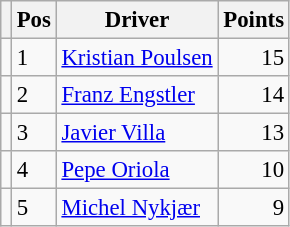<table class="wikitable" style="font-size: 95%;">
<tr>
<th></th>
<th>Pos</th>
<th>Driver</th>
<th>Points</th>
</tr>
<tr>
<td align="left"></td>
<td>1</td>
<td> <a href='#'>Kristian Poulsen</a></td>
<td align="right">15</td>
</tr>
<tr>
<td align="left"></td>
<td>2</td>
<td> <a href='#'>Franz Engstler</a></td>
<td align="right">14</td>
</tr>
<tr>
<td align="left"></td>
<td>3</td>
<td> <a href='#'>Javier Villa</a></td>
<td align="right">13</td>
</tr>
<tr>
<td align="left"></td>
<td>4</td>
<td> <a href='#'>Pepe Oriola</a></td>
<td align="right">10</td>
</tr>
<tr>
<td align="left"></td>
<td>5</td>
<td> <a href='#'>Michel Nykjær</a></td>
<td align="right">9</td>
</tr>
</table>
